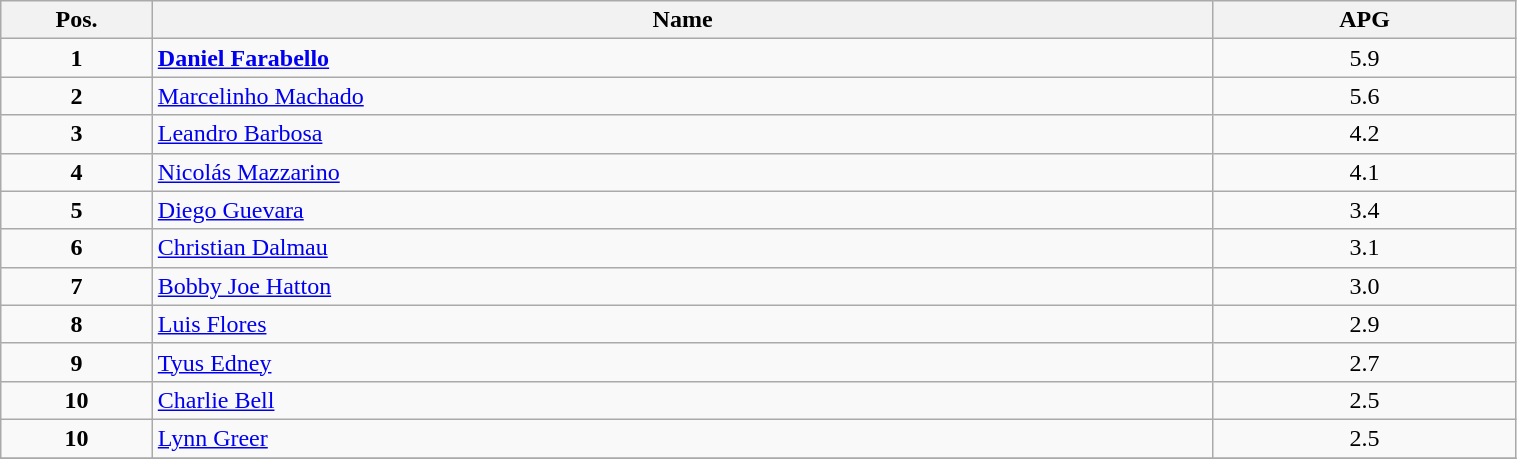<table class=wikitable width="80%">
<tr>
<th width="10%">Pos.</th>
<th width="70%">Name</th>
<th width="20%">APG</th>
</tr>
<tr>
<td align=center><strong>1</strong></td>
<td> <strong><a href='#'>Daniel Farabello</a></strong></td>
<td align=center>5.9</td>
</tr>
<tr>
<td align=center><strong>2</strong></td>
<td> <a href='#'>Marcelinho Machado</a></td>
<td align=center>5.6</td>
</tr>
<tr>
<td align=center><strong>3</strong></td>
<td> <a href='#'>Leandro Barbosa</a></td>
<td align=center>4.2</td>
</tr>
<tr>
<td align=center><strong>4</strong></td>
<td> <a href='#'>Nicolás Mazzarino</a></td>
<td align=center>4.1</td>
</tr>
<tr>
<td align=center><strong>5</strong></td>
<td> <a href='#'>Diego Guevara</a></td>
<td align=center>3.4</td>
</tr>
<tr>
<td align=center><strong>6</strong></td>
<td> <a href='#'>Christian Dalmau</a></td>
<td align=center>3.1</td>
</tr>
<tr>
<td align=center><strong>7</strong></td>
<td> <a href='#'>Bobby Joe Hatton</a></td>
<td align=center>3.0</td>
</tr>
<tr>
<td align=center><strong>8</strong></td>
<td> <a href='#'>Luis Flores</a></td>
<td align=center>2.9</td>
</tr>
<tr>
<td align=center><strong>9</strong></td>
<td> <a href='#'>Tyus Edney</a></td>
<td align=center>2.7</td>
</tr>
<tr>
<td align=center><strong>10</strong></td>
<td> <a href='#'>Charlie Bell</a></td>
<td align=center>2.5</td>
</tr>
<tr>
<td align=center><strong>10</strong></td>
<td> <a href='#'>Lynn Greer</a></td>
<td align=center>2.5</td>
</tr>
<tr>
</tr>
</table>
